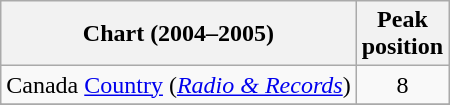<table class="wikitable sortable">
<tr>
<th align="left">Chart (2004–2005)</th>
<th align="center">Peak<br>position</th>
</tr>
<tr>
<td align="left">Canada <a href='#'>Country</a> (<em><a href='#'>Radio & Records</a></em>)</td>
<td align="center">8</td>
</tr>
<tr>
</tr>
<tr>
</tr>
</table>
